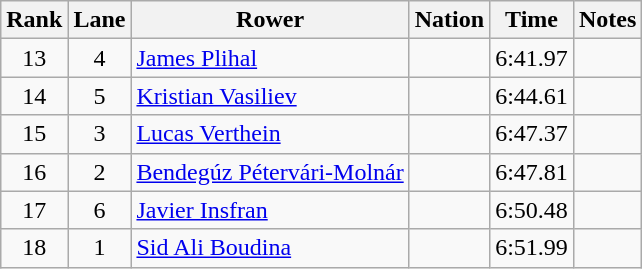<table class="wikitable sortable" style="text-align:center">
<tr>
<th>Rank</th>
<th>Lane</th>
<th>Rower</th>
<th>Nation</th>
<th>Time</th>
<th>Notes</th>
</tr>
<tr>
<td>13</td>
<td>4</td>
<td align=left><a href='#'>James Plihal</a></td>
<td align=left></td>
<td>6:41.97</td>
<td></td>
</tr>
<tr>
<td>14</td>
<td>5</td>
<td align=left><a href='#'>Kristian Vasiliev</a></td>
<td align=left></td>
<td>6:44.61</td>
<td></td>
</tr>
<tr>
<td>15</td>
<td>3</td>
<td align=left><a href='#'>Lucas Verthein</a></td>
<td align=left></td>
<td>6:47.37</td>
<td></td>
</tr>
<tr>
<td>16</td>
<td>2</td>
<td align=left><a href='#'>Bendegúz Pétervári-Molnár</a></td>
<td align=left></td>
<td>6:47.81</td>
<td></td>
</tr>
<tr>
<td>17</td>
<td>6</td>
<td align=left><a href='#'>Javier Insfran</a></td>
<td align=left></td>
<td>6:50.48</td>
<td></td>
</tr>
<tr>
<td>18</td>
<td>1</td>
<td align=left><a href='#'>Sid Ali Boudina</a></td>
<td align=left></td>
<td>6:51.99</td>
<td></td>
</tr>
</table>
